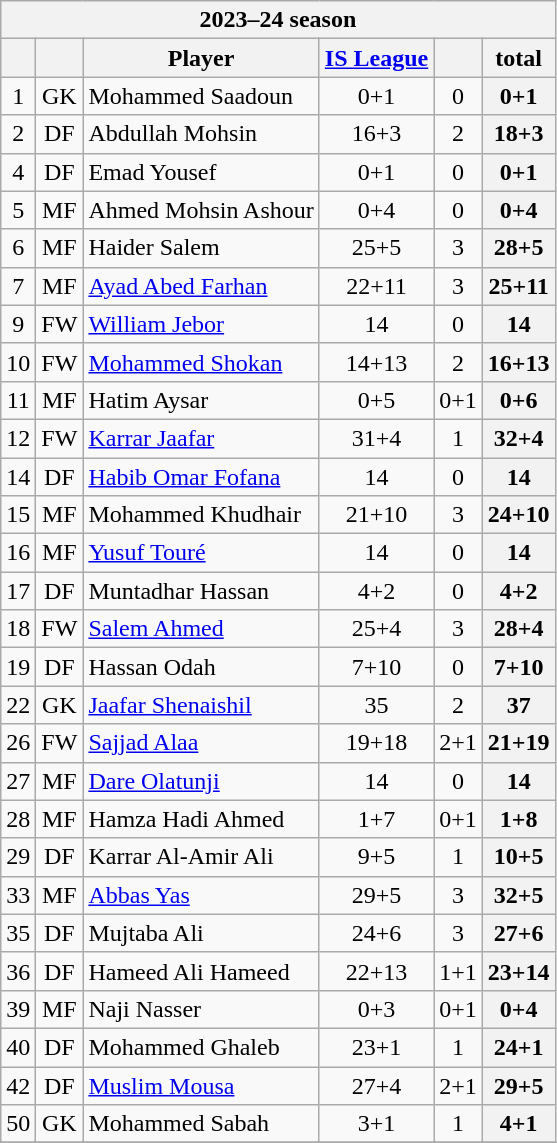<table class="wikitable sortable" style="text-align:center; font-size:100%;">
<tr>
<th colspan="6">2023–24 season</th>
</tr>
<tr>
<th></th>
<th></th>
<th>Player</th>
<th><a href='#'>IS League</a></th>
<th></th>
<th>total</th>
</tr>
<tr>
<td>1</td>
<td>GK</td>
<td style="text-align:left;" data-sort-value="Saadoun"> Mohammed Saadoun</td>
<td>0+1</td>
<td>0</td>
<th>0+1</th>
</tr>
<tr>
<td>2</td>
<td>DF</td>
<td style="text-align:left;" data-sort-value="Mohsin"> Abdullah Mohsin</td>
<td>16+3</td>
<td>2</td>
<th>18+3</th>
</tr>
<tr>
<td>4</td>
<td>DF</td>
<td style="text-align:left;" data-sort-value="Yousef"> Emad Yousef</td>
<td>0+1</td>
<td>0</td>
<th>0+1</th>
</tr>
<tr>
<td>5</td>
<td>MF</td>
<td style="text-align:left;" data-sort-value="Ashour"> Ahmed Mohsin Ashour</td>
<td>0+4</td>
<td>0</td>
<th>0+4</th>
</tr>
<tr>
<td>6</td>
<td>MF</td>
<td style="text-align:left;" data-sort-value="Salem"> Haider Salem</td>
<td>25+5</td>
<td>3</td>
<th>28+5</th>
</tr>
<tr>
<td>7</td>
<td>MF</td>
<td style="text-align:left;" data-sort-value="Farhan"> <a href='#'>Ayad Abed Farhan</a></td>
<td>22+11</td>
<td>3</td>
<th>25+11</th>
</tr>
<tr>
<td>9</td>
<td>FW</td>
<td style="text-align:left;" data-sort-value="Jebor"> <a href='#'>William Jebor</a></td>
<td>14</td>
<td>0</td>
<th>14</th>
</tr>
<tr>
<td>10</td>
<td>FW</td>
<td style="text-align:left;" data-sort-value="Shokan"> <a href='#'>Mohammed Shokan</a></td>
<td>14+13</td>
<td>2</td>
<th>16+13</th>
</tr>
<tr>
<td>11</td>
<td>MF</td>
<td style="text-align:left;" data-sort-value="Aysar"> Hatim Aysar</td>
<td>0+5</td>
<td>0+1</td>
<th>0+6</th>
</tr>
<tr>
<td>12</td>
<td>FW</td>
<td style="text-align:left;" data-sort-value="Jaafar"> <a href='#'>Karrar Jaafar</a></td>
<td>31+4</td>
<td>1</td>
<th>32+4</th>
</tr>
<tr>
<td>14</td>
<td>DF</td>
<td style="text-align:left;" data-sort-value="Fofana"> <a href='#'>Habib Omar Fofana</a></td>
<td>14</td>
<td>0</td>
<th>14</th>
</tr>
<tr>
<td>15</td>
<td>MF</td>
<td style="text-align:left;" data-sort-value="Khudhair"> Mohammed Khudhair</td>
<td>21+10</td>
<td>3</td>
<th>24+10</th>
</tr>
<tr>
<td>16</td>
<td>MF</td>
<td style="text-align:left;" data-sort-value="Touré"> <a href='#'>Yusuf Touré</a></td>
<td>14</td>
<td>0</td>
<th>14</th>
</tr>
<tr>
<td>17</td>
<td>DF</td>
<td style="text-align:left;" data-sort-value="Hassan"> Muntadhar Hassan</td>
<td>4+2</td>
<td>0</td>
<th>4+2</th>
</tr>
<tr>
<td>18</td>
<td>FW</td>
<td style="text-align:left;" data-sort-value="Ahmed"> <a href='#'>Salem Ahmed</a></td>
<td>25+4</td>
<td>3</td>
<th>28+4</th>
</tr>
<tr>
<td>19</td>
<td>DF</td>
<td style="text-align:left;" data-sort-value="Odah"> Hassan Odah</td>
<td>7+10</td>
<td>0</td>
<th>7+10</th>
</tr>
<tr>
<td>22</td>
<td>GK</td>
<td style="text-align:left;" data-sort-value="Shenaishil"> <a href='#'>Jaafar Shenaishil</a></td>
<td>35</td>
<td>2</td>
<th>37</th>
</tr>
<tr>
<td>26</td>
<td>FW</td>
<td style="text-align:left;" data-sort-value="Alaa"> <a href='#'>Sajjad Alaa</a></td>
<td>19+18</td>
<td>2+1</td>
<th>21+19</th>
</tr>
<tr>
<td>27</td>
<td>MF</td>
<td style="text-align:left;" data-sort-value="Olatunji"> <a href='#'>Dare Olatunji</a></td>
<td>14</td>
<td>0</td>
<th>14</th>
</tr>
<tr>
<td>28</td>
<td>MF</td>
<td style="text-align:left;" data-sort-value="Hadi"> Hamza Hadi Ahmed</td>
<td>1+7</td>
<td>0+1</td>
<th>1+8</th>
</tr>
<tr>
<td>29</td>
<td>DF</td>
<td style="text-align:left;" data-sort-value="Al-Amir Ali"> Karrar Al-Amir Ali</td>
<td>9+5</td>
<td>1</td>
<th>10+5</th>
</tr>
<tr>
<td>33</td>
<td>MF</td>
<td style="text-align:left;" data-sort-value="Yas"> <a href='#'>Abbas Yas</a></td>
<td>29+5</td>
<td>3</td>
<th>32+5</th>
</tr>
<tr>
<td>35</td>
<td>DF</td>
<td style="text-align:left;" data-sort-value="Ali"> Mujtaba Ali</td>
<td>24+6</td>
<td>3</td>
<th>27+6</th>
</tr>
<tr>
<td>36</td>
<td>DF</td>
<td style="text-align:left;" data-sort-value="Hameed"> Hameed Ali Hameed</td>
<td>22+13</td>
<td>1+1</td>
<th>23+14</th>
</tr>
<tr>
<td>39</td>
<td>MF</td>
<td style="text-align:left;" data-sort-value="Nasser"> Naji Nasser</td>
<td>0+3</td>
<td>0+1</td>
<th>0+4</th>
</tr>
<tr>
<td>40</td>
<td>DF</td>
<td style="text-align:left;" data-sort-value="Ghaleb"> Mohammed Ghaleb</td>
<td>23+1</td>
<td>1</td>
<th>24+1</th>
</tr>
<tr>
<td>42</td>
<td>DF</td>
<td style="text-align:left;" data-sort-value="Musa"> <a href='#'>Muslim Mousa</a></td>
<td>27+4</td>
<td>2+1</td>
<th>29+5</th>
</tr>
<tr>
<td>50</td>
<td>GK</td>
<td style="text-align:left;" data-sort-value="Sabah"> Mohammed Sabah</td>
<td>3+1</td>
<td>1</td>
<th>4+1</th>
</tr>
<tr>
</tr>
</table>
